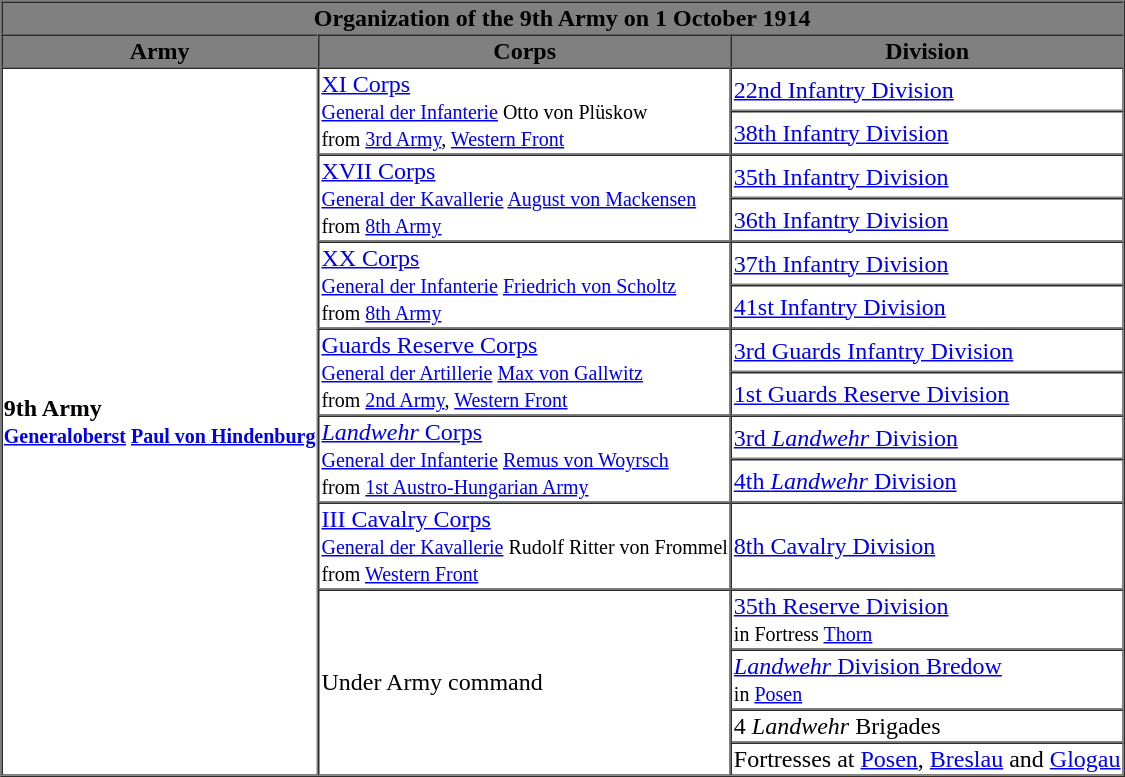<table style="float: right;" border="1" cellpadding="1" cellspacing="0" style="font-size: 100%; border: gray solid 1px; border-collapse: collapse; text-align: center;">
<tr style="background-color:grey; color:black;">
<th colspan="3">Organization of the 9th Army on 1 October 1914</th>
</tr>
<tr>
</tr>
<tr style="background-color:grey; color:black;">
<th>Army</th>
<th>Corps</th>
<th>Division</th>
</tr>
<tr>
<td ROWSPAN=15><strong>9th Army<br><small><a href='#'>Generaloberst</a> <a href='#'>Paul von Hindenburg</a></small></strong></td>
<td ROWSPAN=2><a href='#'>XI Corps</a><br><small><a href='#'>General der Infanterie</a> Otto von Plüskow<br>from <a href='#'>3rd Army</a>, <a href='#'>Western Front</a></small></td>
<td><a href='#'>22nd Infantry Division</a></td>
</tr>
<tr>
<td><a href='#'>38th Infantry Division</a></td>
</tr>
<tr>
<td ROWSPAN=2><a href='#'>XVII Corps</a><br><small><a href='#'>General der Kavallerie</a> <a href='#'>August von Mackensen</a><br>from <a href='#'>8th Army</a></small></td>
<td><a href='#'>35th Infantry Division</a></td>
</tr>
<tr>
<td><a href='#'>36th Infantry Division</a></td>
</tr>
<tr>
<td ROWSPAN=2><a href='#'>XX Corps</a><br><small><a href='#'>General der Infanterie</a> <a href='#'>Friedrich von Scholtz</a><br>from <a href='#'>8th Army</a></small></td>
<td><a href='#'>37th Infantry Division</a></td>
</tr>
<tr>
<td><a href='#'>41st Infantry Division</a></td>
</tr>
<tr>
<td ROWSPAN=2><a href='#'>Guards Reserve Corps</a><br><small><a href='#'>General der Artillerie</a> <a href='#'>Max von Gallwitz</a><br>from <a href='#'>2nd Army</a>, <a href='#'>Western Front</a></small></td>
<td><a href='#'>3rd Guards Infantry Division</a></td>
</tr>
<tr>
<td><a href='#'>1st Guards Reserve Division</a></td>
</tr>
<tr>
<td ROWSPAN=2><a href='#'><em>Landwehr</em> Corps</a><br><small><a href='#'>General der Infanterie</a> <a href='#'>Remus von Woyrsch</a><br>from <a href='#'>1st Austro-Hungarian Army</a></small></td>
<td><a href='#'>3rd <em>Landwehr</em> Division</a></td>
</tr>
<tr>
<td><a href='#'>4th <em>Landwehr</em> Division</a></td>
</tr>
<tr>
<td ROWSPAN=1><a href='#'>III Cavalry Corps</a><br><small><a href='#'>General der Kavallerie</a> Rudolf Ritter von Frommel<br>from <a href='#'>Western Front</a></small></td>
<td><a href='#'>8th Cavalry Division</a></td>
</tr>
<tr>
<td ROWSPAN=4>Under Army command</td>
<td><a href='#'>35th Reserve Division</a><br><small>in Fortress <a href='#'>Thorn</a></small></td>
</tr>
<tr>
<td><a href='#'><em>Landwehr</em> Division Bredow</a><br><small>in <a href='#'>Posen</a></small></td>
</tr>
<tr>
<td>4 <em>Landwehr</em> Brigades</td>
</tr>
<tr>
<td>Fortresses at <a href='#'>Posen</a>, <a href='#'>Breslau</a> and <a href='#'>Glogau</a></td>
</tr>
<tr>
</tr>
</table>
